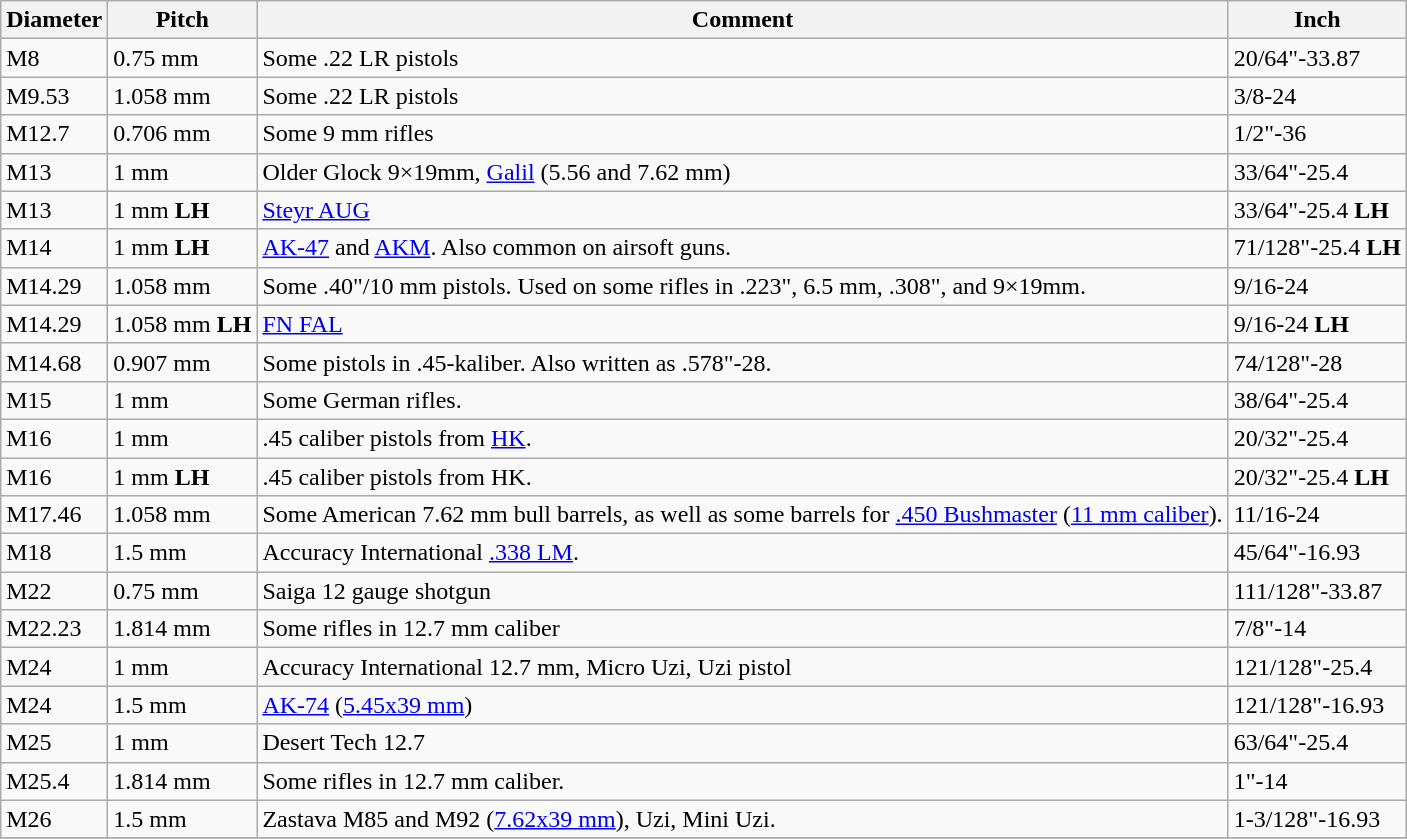<table class="wikitable sortable" style="text-align: left;">
<tr>
<th>Diameter</th>
<th>Pitch</th>
<th>Comment</th>
<th>Inch</th>
</tr>
<tr>
<td>M8</td>
<td>0.75 mm</td>
<td>Some .22 LR pistols</td>
<td>20/64"-33.87</td>
</tr>
<tr>
<td>M9.53</td>
<td>1.058 mm</td>
<td>Some .22 LR pistols</td>
<td>3/8-24</td>
</tr>
<tr>
<td>M12.7</td>
<td>0.706 mm</td>
<td>Some 9 mm rifles</td>
<td>1/2"-36</td>
</tr>
<tr>
<td>M13</td>
<td>1 mm</td>
<td>Older Glock 9×19mm, <a href='#'>Galil</a> (5.56 and 7.62 mm)</td>
<td>33/64"-25.4</td>
</tr>
<tr>
<td>M13</td>
<td>1 mm <strong>LH</strong></td>
<td><a href='#'>Steyr AUG</a></td>
<td>33/64"-25.4 <strong>LH</strong></td>
</tr>
<tr>
<td>M14</td>
<td>1 mm <strong>LH</strong></td>
<td><a href='#'>AK-47</a> and <a href='#'>AKM</a>. Also common on airsoft guns.</td>
<td>71/128"-25.4 <strong>LH</strong></td>
</tr>
<tr>
<td>M14.29</td>
<td>1.058 mm</td>
<td>Some .40"/10 mm pistols. Used on some rifles in .223", 6.5 mm, .308", and 9×19mm.</td>
<td>9/16-24</td>
</tr>
<tr>
<td>M14.29</td>
<td>1.058 mm <strong>LH</strong></td>
<td><a href='#'>FN FAL</a></td>
<td>9/16-24 <strong>LH</strong></td>
</tr>
<tr>
<td>M14.68</td>
<td>0.907 mm</td>
<td>Some pistols in .45-kaliber. Also written as .578"-28.</td>
<td>74/128"-28</td>
</tr>
<tr>
<td>M15</td>
<td>1 mm</td>
<td>Some German rifles.</td>
<td>38/64"-25.4</td>
</tr>
<tr>
<td>M16</td>
<td>1 mm</td>
<td>.45 caliber pistols from <a href='#'>HK</a>.</td>
<td>20/32"-25.4</td>
</tr>
<tr>
<td>M16</td>
<td>1 mm <strong>LH</strong></td>
<td>.45 caliber pistols from HK.</td>
<td>20/32"-25.4 <strong>LH</strong></td>
</tr>
<tr>
<td>M17.46</td>
<td>1.058 mm</td>
<td>Some American 7.62 mm bull barrels, as well as some barrels for <a href='#'>.450 Bushmaster</a> (<a href='#'>11 mm caliber</a>).</td>
<td>11/16-24</td>
</tr>
<tr>
<td>M18</td>
<td>1.5 mm</td>
<td>Accuracy International <a href='#'>.338 LM</a>.</td>
<td>45/64"-16.93</td>
</tr>
<tr>
<td>M22</td>
<td>0.75 mm</td>
<td>Saiga 12 gauge shotgun</td>
<td>111/128"-33.87</td>
</tr>
<tr>
<td>M22.23</td>
<td>1.814 mm</td>
<td>Some rifles in 12.7 mm caliber</td>
<td>7/8"-14</td>
</tr>
<tr>
<td>M24</td>
<td>1 mm</td>
<td>Accuracy International 12.7 mm, Micro Uzi, Uzi pistol</td>
<td>121/128"-25.4</td>
</tr>
<tr>
<td>M24</td>
<td>1.5 mm</td>
<td><a href='#'>AK-74</a> (<a href='#'>5.45x39 mm</a>)</td>
<td>121/128"-16.93</td>
</tr>
<tr>
<td>M25</td>
<td>1 mm</td>
<td>Desert Tech 12.7</td>
<td>63/64"-25.4</td>
</tr>
<tr>
<td>M25.4</td>
<td>1.814 mm</td>
<td>Some rifles in 12.7 mm caliber.</td>
<td>1"-14</td>
</tr>
<tr>
<td>M26</td>
<td>1.5 mm</td>
<td>Zastava M85 and M92 (<a href='#'>7.62x39 mm</a>), Uzi, Mini Uzi.</td>
<td>1-3/128"-16.93</td>
</tr>
<tr>
</tr>
</table>
